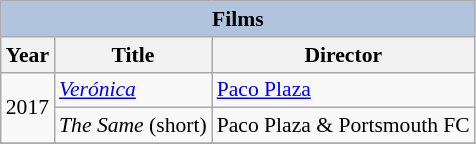<table class="wikitable" style="font-size: 90%;">
<tr>
<th colspan="5" style="background: LightSteelBlue;">Films</th>
</tr>
<tr>
<th>Year</th>
<th>Title</th>
<th>Director</th>
</tr>
<tr>
<td rowspan="2">2017</td>
<td><em><a href='#'>Verónica</a></em></td>
<td><a href='#'>Paco Plaza</a></td>
</tr>
<tr>
<td><em>The Same</em> (short)</td>
<td>Paco Plaza & Portsmouth FC</td>
</tr>
<tr>
</tr>
</table>
